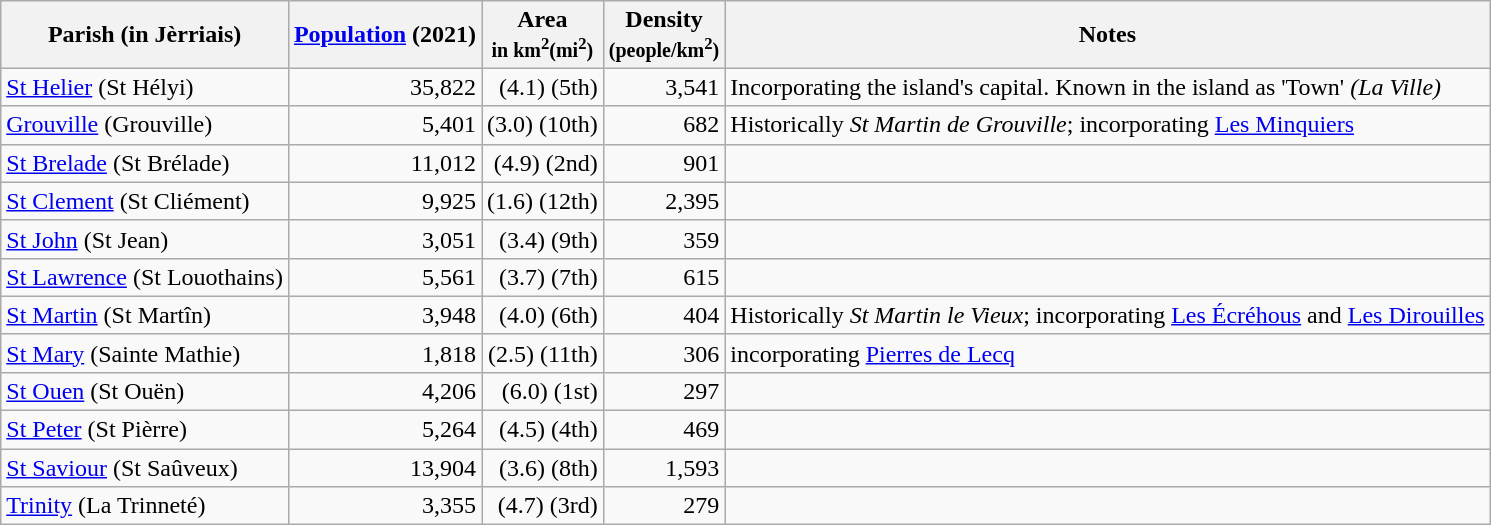<table class="wikitable sortable">
<tr>
<th>Parish (in Jèrriais)</th>
<th><a href='#'>Population</a> (2021)</th>
<th>Area<br><small>in km<sup>2</sup>(mi<sup>2</sup>)</small></th>
<th>Density<br><small>(people/km<sup>2</sup>)</small></th>
<th>Notes</th>
</tr>
<tr>
<td> <a href='#'>St Helier</a> (St Hélyi)</td>
<td align="right">35,822</td>
<td align="right"> (4.1) (5th)</td>
<td align="right">3,541</td>
<td>Incorporating the island's capital. Known in the island as 'Town' <em>(La Ville)</em></td>
</tr>
<tr>
<td> <a href='#'>Grouville</a> (Grouville)</td>
<td align="right">5,401</td>
<td align="right"> (3.0) (10th)</td>
<td align="right">682</td>
<td>Historically <em>St Martin de Grouville</em>; incorporating <a href='#'>Les Minquiers</a></td>
</tr>
<tr>
<td> <a href='#'>St Brelade</a> (St Brélade)</td>
<td align="right">11,012</td>
<td align="right"> (4.9) (2nd)</td>
<td align="right">901</td>
<td></td>
</tr>
<tr>
<td> <a href='#'>St Clement</a> (St Cliément)</td>
<td align="right">9,925</td>
<td align="right"> (1.6) (12th)</td>
<td align="right">2,395</td>
<td></td>
</tr>
<tr>
<td> <a href='#'>St John</a> (St Jean)</td>
<td align="right">3,051</td>
<td align="right"> (3.4) (9th)</td>
<td align="right">359</td>
<td></td>
</tr>
<tr>
<td> <a href='#'>St Lawrence</a> (St Louothains)</td>
<td align="right">5,561</td>
<td align="right"> (3.7) (7th)</td>
<td align="right">615</td>
<td></td>
</tr>
<tr>
<td> <a href='#'>St Martin</a> (St Martîn)</td>
<td align="right">3,948</td>
<td align="right"> (4.0) (6th)</td>
<td align="right">404</td>
<td>Historically <em>St Martin le Vieux</em>; incorporating <a href='#'>Les Écréhous</a> and <a href='#'>Les Dirouilles</a></td>
</tr>
<tr>
<td> <a href='#'>St Mary</a> (Sainte Mathie)</td>
<td align="right">1,818</td>
<td align="right"> (2.5) (11th)</td>
<td align="right">306</td>
<td>incorporating <a href='#'>Pierres de Lecq</a></td>
</tr>
<tr>
<td> <a href='#'>St Ouen</a> (St Ouën)</td>
<td align="right">4,206</td>
<td align="right"> (6.0) (1st)</td>
<td align="right">297</td>
<td></td>
</tr>
<tr>
<td> <a href='#'>St Peter</a> (St Pièrre)</td>
<td align="right">5,264</td>
<td align="right"> (4.5) (4th)</td>
<td align="right">469</td>
<td></td>
</tr>
<tr>
<td> <a href='#'>St Saviour</a> (St Saûveux)</td>
<td align="right">13,904</td>
<td align="right"> (3.6) (8th)</td>
<td align="right">1,593</td>
<td></td>
</tr>
<tr>
<td> <a href='#'>Trinity</a> (La Trinneté)</td>
<td align="right">3,355</td>
<td align="right"> (4.7) (3rd)</td>
<td align="right">279</td>
<td></td>
</tr>
</table>
